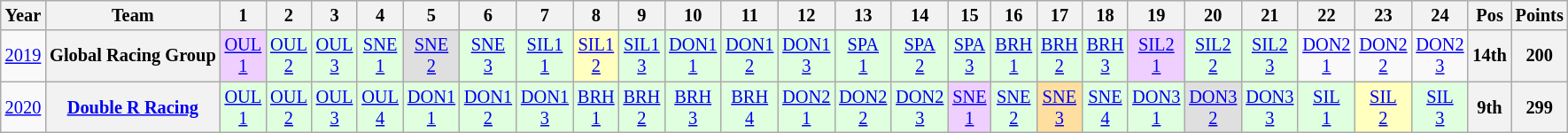<table class="wikitable" style="text-align:center; font-size:85%">
<tr>
<th>Year</th>
<th>Team</th>
<th>1</th>
<th>2</th>
<th>3</th>
<th>4</th>
<th>5</th>
<th>6</th>
<th>7</th>
<th>8</th>
<th>9</th>
<th>10</th>
<th>11</th>
<th>12</th>
<th>13</th>
<th>14</th>
<th>15</th>
<th>16</th>
<th>17</th>
<th>18</th>
<th>19</th>
<th>20</th>
<th>21</th>
<th>22</th>
<th>23</th>
<th>24</th>
<th>Pos</th>
<th>Points</th>
</tr>
<tr>
<td><a href='#'>2019</a></td>
<th>Global Racing Group</th>
<td style="background:#EFCFFF;"><a href='#'>OUL<br>1</a><br></td>
<td style="background:#DFFFDF;"><a href='#'>OUL<br>2</a><br></td>
<td style="background:#DFFFDF;"><a href='#'>OUL<br>3</a><br></td>
<td style="background:#DFFFDF;"><a href='#'>SNE<br>1</a><br></td>
<td style="background:#DFDFDF;"><a href='#'>SNE<br>2</a><br></td>
<td style="background:#DFFFDF;"><a href='#'>SNE<br>3</a><br></td>
<td style="background:#DFFFDF;"><a href='#'>SIL1<br>1</a><br></td>
<td style="background:#FFFFBF;"><a href='#'>SIL1<br>2</a><br></td>
<td style="background:#DFFFDF;"><a href='#'>SIL1<br>3</a><br></td>
<td style="background:#DFFFDF;"><a href='#'>DON1<br>1</a><br></td>
<td style="background:#DFFFDF;"><a href='#'>DON1<br>2</a><br></td>
<td style="background:#DFFFDF;"><a href='#'>DON1<br>3</a><br></td>
<td style="background:#DFFFDF;"><a href='#'>SPA<br>1</a><br></td>
<td style="background:#DFFFDF;"><a href='#'>SPA<br>2</a><br></td>
<td style="background:#DFFFDF;"><a href='#'>SPA<br>3</a><br></td>
<td style="background:#DFFFDF;"><a href='#'>BRH<br>1</a><br></td>
<td style="background:#DFFFDF;"><a href='#'>BRH<br>2</a><br></td>
<td style="background:#DFFFDF;"><a href='#'>BRH<br>3</a><br></td>
<td style="background:#EFCFFF;"><a href='#'>SIL2<br>1</a><br></td>
<td style="background:#DFFFDF;"><a href='#'>SIL2<br>2</a><br></td>
<td style="background:#DFFFDF;"><a href='#'>SIL2<br>3</a><br></td>
<td style="background:#;"><a href='#'>DON2<br>1</a></td>
<td style="background:#;"><a href='#'>DON2<br>2</a></td>
<td style="background:#;"><a href='#'>DON2<br>3</a></td>
<th>14th</th>
<th>200</th>
</tr>
<tr>
<td><a href='#'>2020</a></td>
<th><a href='#'>Double R Racing</a></th>
<td style="background:#DFFFDF;"><a href='#'>OUL<br>1</a><br></td>
<td style="background:#DFFFDF;"><a href='#'>OUL<br>2</a><br></td>
<td style="background:#DFFFDF;"><a href='#'>OUL<br>3</a><br></td>
<td style="background:#DFFFDF;"><a href='#'>OUL<br>4</a><br></td>
<td style="background:#DFFFDF;"><a href='#'>DON1<br>1</a><br></td>
<td style="background:#DFFFDF;"><a href='#'>DON1<br>2</a><br></td>
<td style="background:#DFFFDF;"><a href='#'>DON1<br>3</a><br></td>
<td style="background:#DFFFDF;"><a href='#'>BRH<br>1</a><br></td>
<td style="background:#DFFFDF;"><a href='#'>BRH<br>2</a><br></td>
<td style="background:#DFFFDF;"><a href='#'>BRH<br>3</a><br></td>
<td style="background:#DFFFDF;"><a href='#'>BRH<br>4</a><br></td>
<td style="background:#DFFFDF;"><a href='#'>DON2<br>1</a><br></td>
<td style="background:#DFFFDF;"><a href='#'>DON2<br>2</a><br></td>
<td style="background:#DFFFDF;"><a href='#'>DON2<br>3</a><br></td>
<td style="background:#EFCFFF;"><a href='#'>SNE<br>1</a><br></td>
<td style="background:#DFFFDF;"><a href='#'>SNE<br>2</a><br></td>
<td style="background:#FFDF9F;"><a href='#'>SNE<br>3</a><br></td>
<td style="background:#DFFFDF;"><a href='#'>SNE<br>4</a><br></td>
<td style="background:#DFFFDF;"><a href='#'>DON3<br>1</a><br></td>
<td style="background:#DFDFDF;"><a href='#'>DON3<br>2</a><br></td>
<td style="background:#DFFFDF;"><a href='#'>DON3<br>3</a><br></td>
<td style="background:#DFFFDF;"><a href='#'>SIL<br>1</a><br></td>
<td style="background:#FFFFBF;"><a href='#'>SIL<br>2</a><br></td>
<td style="background:#DFFFDF;"><a href='#'>SIL<br>3</a><br></td>
<th>9th</th>
<th>299</th>
</tr>
</table>
